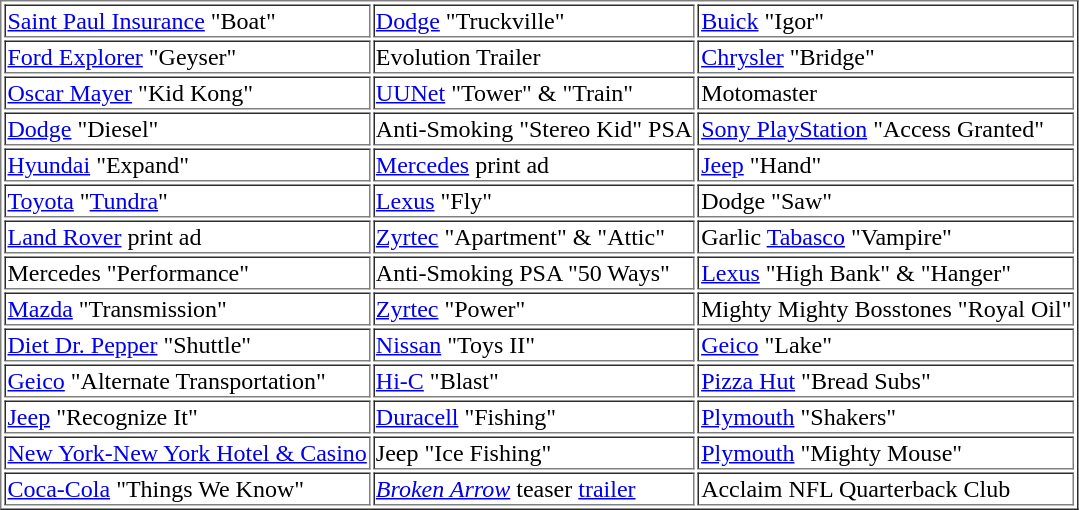<table border="1">
<tr>
<td><a href='#'>Saint Paul Insurance</a> "Boat"</td>
<td><a href='#'>Dodge</a> "Truckville"</td>
<td><a href='#'>Buick</a> "Igor"</td>
</tr>
<tr>
<td><a href='#'>Ford Explorer</a> "Geyser"</td>
<td>Evolution Trailer</td>
<td><a href='#'>Chrysler</a> "Bridge"</td>
</tr>
<tr>
<td><a href='#'>Oscar Mayer</a> "Kid Kong"</td>
<td><a href='#'>UUNet</a> "Tower" & "Train"</td>
<td>Motomaster<br></td>
</tr>
<tr>
<td><a href='#'>Dodge</a> "Diesel"</td>
<td>Anti-Smoking "Stereo Kid" PSA</td>
<td><a href='#'>Sony PlayStation</a> "Access Granted"</td>
</tr>
<tr>
<td><a href='#'>Hyundai</a> "Expand"</td>
<td><a href='#'>Mercedes</a> print ad</td>
<td><a href='#'>Jeep</a> "Hand"</td>
</tr>
<tr>
<td><a href='#'>Toyota</a> "<a href='#'>Tundra</a>"</td>
<td><a href='#'>Lexus</a> "Fly"</td>
<td>Dodge "Saw"</td>
</tr>
<tr>
<td><a href='#'>Land Rover</a> print ad</td>
<td><a href='#'>Zyrtec</a> "Apartment" & "Attic"</td>
<td>Garlic <a href='#'>Tabasco</a> "Vampire"</td>
</tr>
<tr>
<td>Mercedes "Performance"</td>
<td>Anti-Smoking PSA "50 Ways"</td>
<td><a href='#'>Lexus</a> "High Bank" & "Hanger"</td>
</tr>
<tr>
<td><a href='#'>Mazda</a> "Transmission"</td>
<td><a href='#'>Zyrtec</a> "Power"</td>
<td>Mighty Mighty Bosstones "Royal Oil"</td>
</tr>
<tr>
<td><a href='#'>Diet Dr. Pepper</a> "Shuttle"</td>
<td><a href='#'>Nissan</a> "Toys II"</td>
<td><a href='#'>Geico</a> "Lake"</td>
</tr>
<tr>
<td><a href='#'>Geico</a> "Alternate Transportation"</td>
<td><a href='#'>Hi-C</a> "Blast"</td>
<td><a href='#'>Pizza Hut</a> "Bread Subs"</td>
</tr>
<tr>
<td><a href='#'>Jeep</a> "Recognize It"</td>
<td><a href='#'>Duracell</a> "Fishing"</td>
<td><a href='#'>Plymouth</a> "Shakers"</td>
</tr>
<tr>
<td><a href='#'>New York-New York Hotel & Casino</a></td>
<td>Jeep "Ice Fishing"</td>
<td><a href='#'>Plymouth</a> "Mighty Mouse"</td>
</tr>
<tr>
<td><a href='#'>Coca-Cola</a> "Things We Know"</td>
<td><em><a href='#'>Broken Arrow</a></em> teaser <a href='#'>trailer</a></td>
<td>Acclaim NFL Quarterback Club</td>
</tr>
</table>
